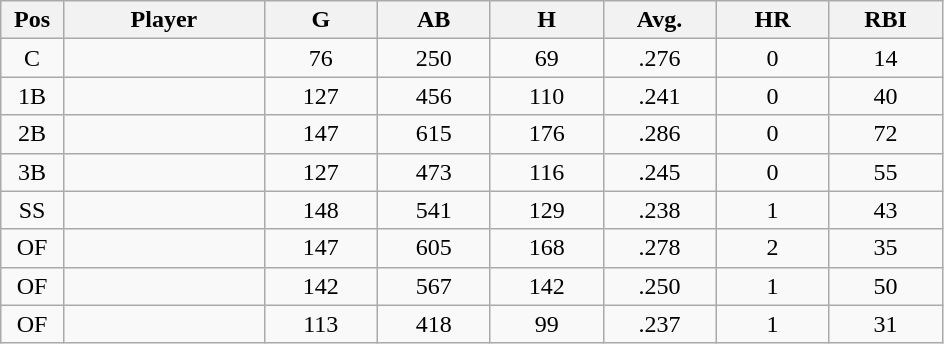<table class="wikitable sortable">
<tr>
<th bgcolor="#DDDDFF" width="5%">Pos</th>
<th bgcolor="#DDDDFF" width="16%">Player</th>
<th bgcolor="#DDDDFF" width="9%">G</th>
<th bgcolor="#DDDDFF" width="9%">AB</th>
<th bgcolor="#DDDDFF" width="9%">H</th>
<th bgcolor="#DDDDFF" width="9%">Avg.</th>
<th bgcolor="#DDDDFF" width="9%">HR</th>
<th bgcolor="#DDDDFF" width="9%">RBI</th>
</tr>
<tr align="center">
<td>C</td>
<td></td>
<td>76</td>
<td>250</td>
<td>69</td>
<td>.276</td>
<td>0</td>
<td>14</td>
</tr>
<tr align="center">
<td>1B</td>
<td></td>
<td>127</td>
<td>456</td>
<td>110</td>
<td>.241</td>
<td>0</td>
<td>40</td>
</tr>
<tr align="center">
<td>2B</td>
<td></td>
<td>147</td>
<td>615</td>
<td>176</td>
<td>.286</td>
<td>0</td>
<td>72</td>
</tr>
<tr align="center">
<td>3B</td>
<td></td>
<td>127</td>
<td>473</td>
<td>116</td>
<td>.245</td>
<td>0</td>
<td>55</td>
</tr>
<tr align="center">
<td>SS</td>
<td></td>
<td>148</td>
<td>541</td>
<td>129</td>
<td>.238</td>
<td>1</td>
<td>43</td>
</tr>
<tr align="center">
<td>OF</td>
<td></td>
<td>147</td>
<td>605</td>
<td>168</td>
<td>.278</td>
<td>2</td>
<td>35</td>
</tr>
<tr align="center">
<td>OF</td>
<td></td>
<td>142</td>
<td>567</td>
<td>142</td>
<td>.250</td>
<td>1</td>
<td>50</td>
</tr>
<tr align="center">
<td>OF</td>
<td></td>
<td>113</td>
<td>418</td>
<td>99</td>
<td>.237</td>
<td>1</td>
<td>31</td>
</tr>
</table>
